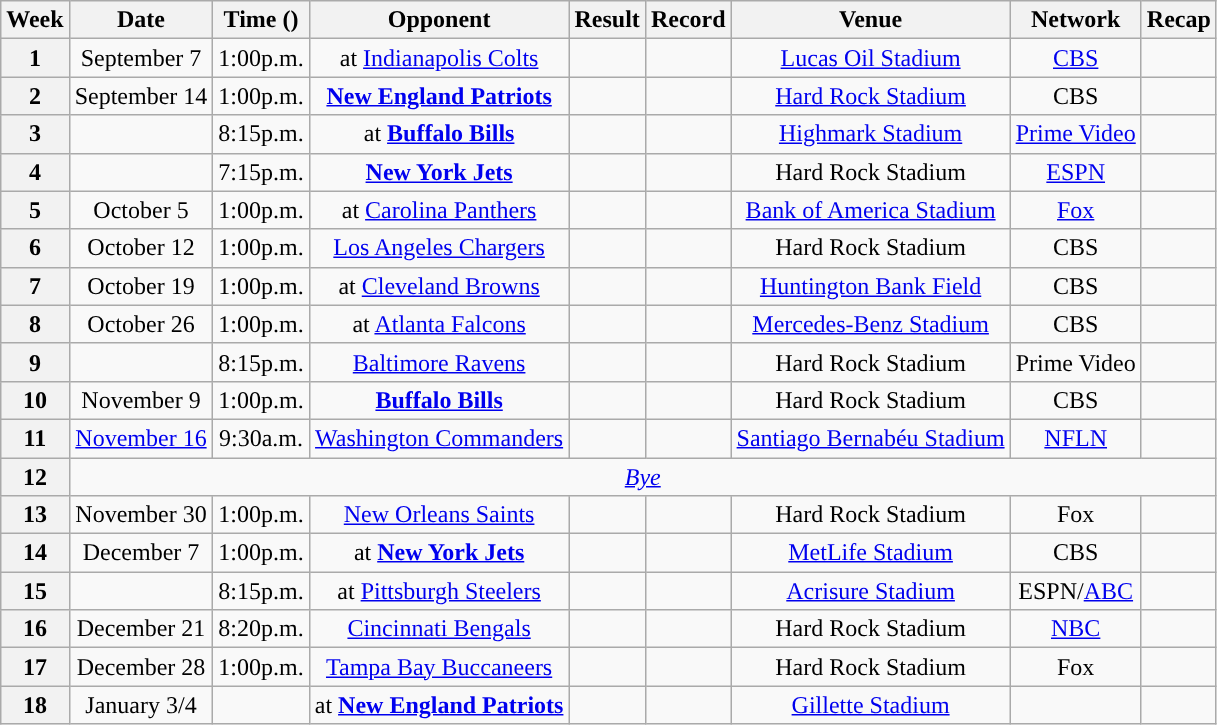<table class="wikitable" style="text-align:center">
<tr>
<th>Week</th>
<th>Date</th>
<th>Time (<a href='#'></a>)</th>
<th>Opponent</th>
<th>Result</th>
<th>Record</th>
<th>Venue</th>
<th>Network</th>
<th>Recap</th>
</tr>
<tr>
<th>1 </th>
<td>September 7</td>
<td>1:00p.m.</td>
<td>at <a href='#'>Indianapolis Colts</a></td>
<td></td>
<td></td>
<td><a href='#'>Lucas Oil Stadium</a></td>
<td><a href='#'>CBS</a></td>
<td></td>
</tr>
<tr>
<th>2 </th>
<td>September 14</td>
<td>1:00p.m.</td>
<td><strong><a href='#'>New England Patriots</a></strong></td>
<td></td>
<td></td>
<td><a href='#'>Hard Rock Stadium</a></td>
<td>CBS</td>
<td></td>
</tr>
<tr>
<th>3 </th>
<td></td>
<td>8:15p.m.</td>
<td>at <strong><a href='#'>Buffalo Bills</a></strong></td>
<td></td>
<td></td>
<td><a href='#'>Highmark Stadium</a></td>
<td><a href='#'>Prime Video</a></td>
<td></td>
</tr>
<tr>
<th>4 </th>
<td></td>
<td>7:15p.m.</td>
<td><strong><a href='#'>New York Jets</a></strong></td>
<td></td>
<td></td>
<td>Hard Rock Stadium</td>
<td><a href='#'>ESPN</a></td>
<td></td>
</tr>
<tr>
<th>5 </th>
<td>October 5</td>
<td>1:00p.m.</td>
<td>at <a href='#'>Carolina Panthers</a></td>
<td></td>
<td></td>
<td><a href='#'>Bank of America Stadium</a></td>
<td><a href='#'>Fox</a></td>
<td></td>
</tr>
<tr>
<th>6 </th>
<td>October 12</td>
<td>1:00p.m.</td>
<td><a href='#'>Los Angeles Chargers</a></td>
<td></td>
<td></td>
<td>Hard Rock Stadium</td>
<td>CBS</td>
<td></td>
</tr>
<tr>
<th>7 </th>
<td>October 19</td>
<td>1:00p.m.</td>
<td>at <a href='#'>Cleveland Browns</a></td>
<td></td>
<td></td>
<td><a href='#'>Huntington Bank Field</a></td>
<td>CBS</td>
<td></td>
</tr>
<tr>
<th>8 </th>
<td>October 26</td>
<td>1:00p.m.</td>
<td>at <a href='#'>Atlanta Falcons</a></td>
<td></td>
<td></td>
<td><a href='#'>Mercedes-Benz Stadium</a></td>
<td>CBS</td>
<td></td>
</tr>
<tr>
<th>9 </th>
<td></td>
<td>8:15p.m.</td>
<td><a href='#'>Baltimore Ravens</a></td>
<td></td>
<td></td>
<td>Hard Rock Stadium</td>
<td>Prime Video</td>
<td></td>
</tr>
<tr>
<th>10 </th>
<td>November 9</td>
<td>1:00p.m.</td>
<td><strong><a href='#'>Buffalo Bills</a></strong></td>
<td></td>
<td></td>
<td>Hard Rock Stadium</td>
<td>CBS</td>
<td></td>
</tr>
<tr>
<th>11 </th>
<td><a href='#'>November 16</a></td>
<td>9:30a.m.</td>
<td><a href='#'>Washington Commanders</a></td>
<td></td>
<td></td>
<td> <a href='#'>Santiago Bernabéu Stadium</a> </td>
<td><a href='#'>NFLN</a></td>
<td></td>
</tr>
<tr>
<th>12</th>
<td colspan=8><em><a href='#'>Bye</a></em></td>
</tr>
<tr>
<th>13 </th>
<td>November 30</td>
<td>1:00p.m.</td>
<td><a href='#'>New Orleans Saints</a></td>
<td></td>
<td></td>
<td>Hard Rock Stadium</td>
<td>Fox</td>
<td></td>
</tr>
<tr>
<th>14 </th>
<td>December 7</td>
<td>1:00p.m.</td>
<td>at <strong><a href='#'>New York Jets</a></strong></td>
<td></td>
<td></td>
<td><a href='#'>MetLife Stadium</a></td>
<td>CBS</td>
<td></td>
</tr>
<tr>
<th>15 </th>
<td></td>
<td>8:15p.m.</td>
<td>at <a href='#'>Pittsburgh Steelers</a></td>
<td></td>
<td></td>
<td><a href='#'>Acrisure Stadium</a></td>
<td>ESPN/<a href='#'>ABC</a></td>
<td></td>
</tr>
<tr>
<th>16 </th>
<td>December 21</td>
<td>8:20p.m.</td>
<td><a href='#'>Cincinnati Bengals</a></td>
<td></td>
<td></td>
<td>Hard Rock Stadium</td>
<td><a href='#'>NBC</a></td>
<td></td>
</tr>
<tr>
<th>17 </th>
<td>December 28</td>
<td>1:00p.m.</td>
<td><a href='#'>Tampa Bay Buccaneers</a></td>
<td></td>
<td></td>
<td>Hard Rock Stadium</td>
<td>Fox</td>
<td></td>
</tr>
<tr>
<th>18 </th>
<td>January 3/4</td>
<td></td>
<td>at <strong><a href='#'>New England Patriots</a></strong></td>
<td></td>
<td></td>
<td><a href='#'>Gillette Stadium</a></td>
<td></td>
<td></td>
</tr>
</table>
